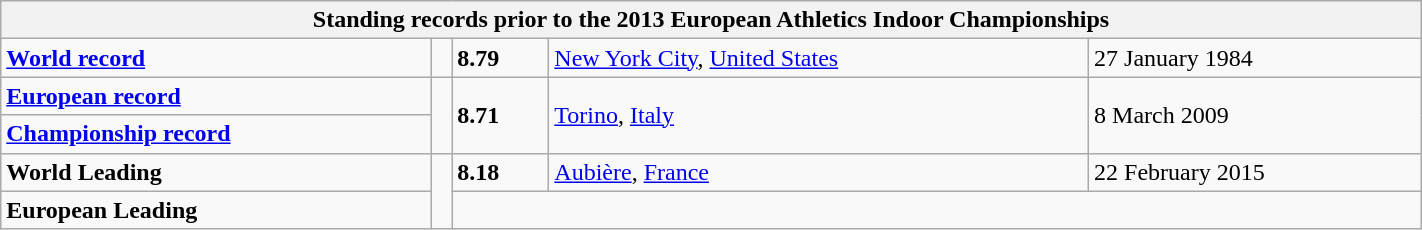<table class="wikitable" width=75%>
<tr>
<th colspan="5">Standing records prior to the 2013 European Athletics Indoor Championships</th>
</tr>
<tr>
<td><strong><a href='#'>World record</a></strong></td>
<td></td>
<td><strong>8.79</strong></td>
<td><a href='#'>New York City</a>, <a href='#'>United States</a></td>
<td>27 January 1984</td>
</tr>
<tr>
<td><strong><a href='#'>European record</a></strong></td>
<td rowspan=2></td>
<td rowspan=2><strong>8.71</strong></td>
<td rowspan=2><a href='#'>Torino</a>, <a href='#'>Italy</a></td>
<td rowspan=2>8 March 2009</td>
</tr>
<tr>
<td><strong><a href='#'>Championship record</a></strong></td>
</tr>
<tr>
<td><strong>World Leading</strong></td>
<td rowspan=2></td>
<td><strong>8.18</strong></td>
<td><a href='#'>Aubière</a>, <a href='#'>France</a></td>
<td>22 February 2015</td>
</tr>
<tr>
<td><strong>European Leading</strong></td>
</tr>
</table>
